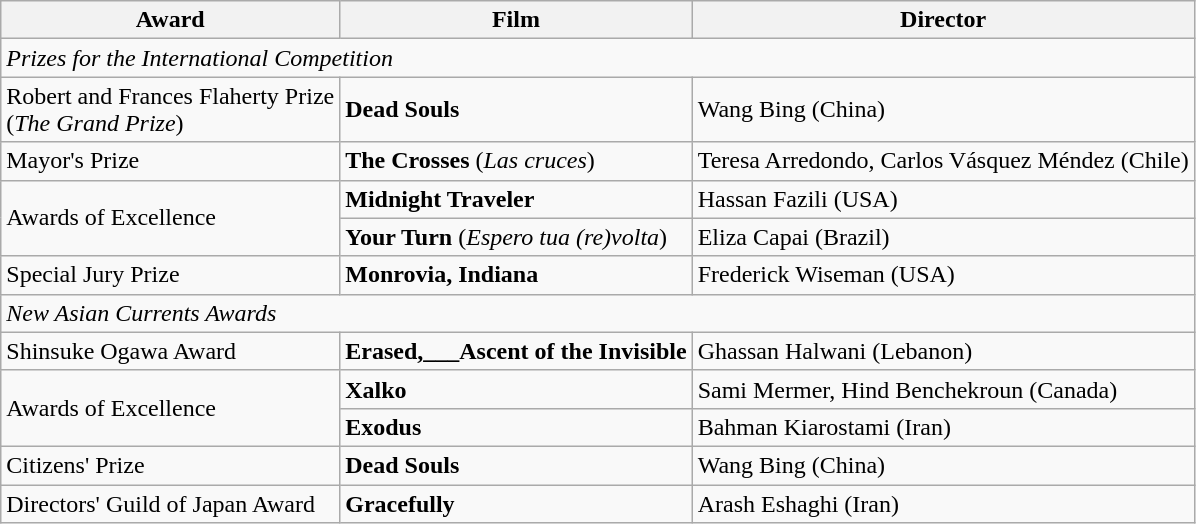<table class="wikitable">
<tr>
<th>Award</th>
<th>Film</th>
<th>Director</th>
</tr>
<tr>
<td colspan="3"><em>Prizes for the International Competition</em></td>
</tr>
<tr>
<td>Robert and Frances Flaherty Prize<br>(<em>The Grand Prize</em>)</td>
<td><strong>Dead Souls</strong></td>
<td>Wang Bing (China)</td>
</tr>
<tr>
<td>Mayor's Prize<br></td>
<td><strong>The Crosses</strong> (<em>Las cruces</em>)</td>
<td>Teresa Arredondo, Carlos Vásquez Méndez (Chile)</td>
</tr>
<tr>
<td rowspan="2">Awards of Excellence</td>
<td><strong>Midnight Traveler</strong></td>
<td>Hassan Fazili (USA)</td>
</tr>
<tr>
<td><strong>Your Turn</strong> (<em>Espero tua (re)volta</em>)</td>
<td>Eliza Capai (Brazil)</td>
</tr>
<tr>
<td>Special Jury Prize</td>
<td><strong>Monrovia, Indiana</strong></td>
<td>Frederick Wiseman (USA)</td>
</tr>
<tr>
<td colspan="3"><em>New Asian Currents Awards</em></td>
</tr>
<tr>
<td>Shinsuke Ogawa Award</td>
<td><strong>Erased,___Ascent of the Invisible</strong></td>
<td>Ghassan Halwani (Lebanon)</td>
</tr>
<tr>
<td rowspan="2">Awards of Excellence</td>
<td><strong>Xalko</strong></td>
<td>Sami Mermer, Hind Benchekroun (Canada)</td>
</tr>
<tr>
<td><strong>Exodus</strong></td>
<td>Bahman Kiarostami (Iran)</td>
</tr>
<tr>
<td>Citizens' Prize</td>
<td><strong>Dead Souls</strong></td>
<td>Wang Bing (China)</td>
</tr>
<tr>
<td>Directors' Guild of Japan Award</td>
<td><strong>Gracefully</strong></td>
<td>Arash Eshaghi (Iran)</td>
</tr>
</table>
